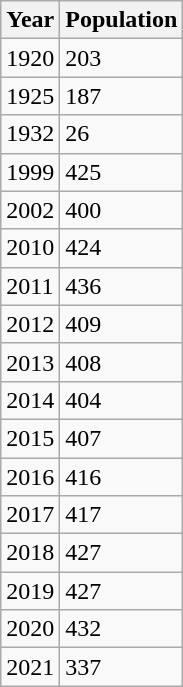<table class="wikitable sortable mw-collapsible mw-collapsed">
<tr>
<th>Year</th>
<th>Population</th>
</tr>
<tr>
<td>1920</td>
<td>203</td>
</tr>
<tr>
<td>1925</td>
<td>187</td>
</tr>
<tr>
<td>1932</td>
<td>26</td>
</tr>
<tr>
<td>1999</td>
<td>425</td>
</tr>
<tr>
<td>2002</td>
<td>400</td>
</tr>
<tr>
<td>2010</td>
<td>424</td>
</tr>
<tr>
<td>2011</td>
<td>436</td>
</tr>
<tr>
<td>2012</td>
<td>409</td>
</tr>
<tr>
<td>2013</td>
<td>408</td>
</tr>
<tr>
<td>2014</td>
<td>404</td>
</tr>
<tr>
<td>2015</td>
<td>407</td>
</tr>
<tr>
<td>2016</td>
<td>416</td>
</tr>
<tr>
<td>2017</td>
<td>417</td>
</tr>
<tr>
<td>2018</td>
<td>427</td>
</tr>
<tr>
<td>2019</td>
<td>427</td>
</tr>
<tr>
<td>2020</td>
<td>432</td>
</tr>
<tr>
<td>2021</td>
<td>337</td>
</tr>
</table>
